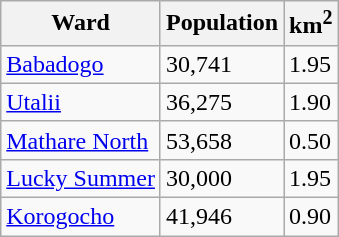<table class="wikitable">
<tr>
<th>Ward</th>
<th>Population</th>
<th>km<sup>2</sup></th>
</tr>
<tr>
<td><a href='#'>Babadogo</a></td>
<td>30,741</td>
<td>1.95</td>
</tr>
<tr>
<td><a href='#'>Utalii</a></td>
<td>36,275</td>
<td>1.90</td>
</tr>
<tr>
<td><a href='#'>Mathare North</a></td>
<td>53,658</td>
<td>0.50</td>
</tr>
<tr>
<td><a href='#'>Lucky Summer</a></td>
<td>30,000</td>
<td>1.95</td>
</tr>
<tr>
<td><a href='#'>Korogocho</a></td>
<td>41,946</td>
<td>0.90</td>
</tr>
</table>
